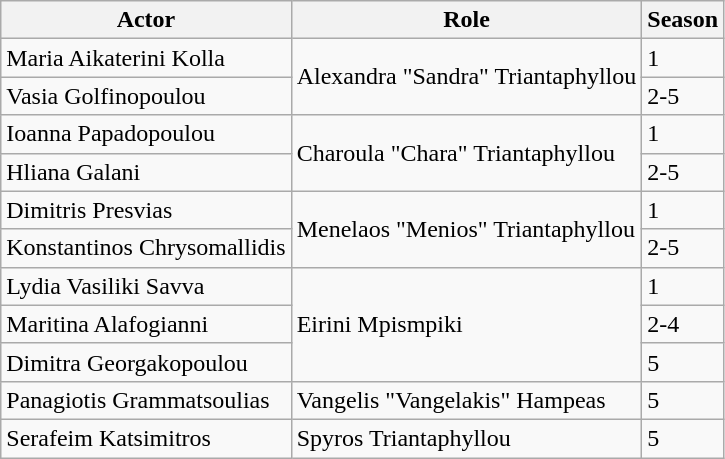<table class="wikitable">
<tr>
<th>Actor</th>
<th>Role</th>
<th>Season</th>
</tr>
<tr>
<td>Maria Aikaterini Kolla</td>
<td rowspan="2">Alexandra "Sandra" Triantaphyllou</td>
<td>1</td>
</tr>
<tr>
<td>Vasia Golfinopoulou</td>
<td>2-5</td>
</tr>
<tr>
<td>Ioanna Papadopoulou</td>
<td rowspan="2">Charoula "Chara" Triantaphyllou</td>
<td>1</td>
</tr>
<tr>
<td>Hliana Galani</td>
<td>2-5</td>
</tr>
<tr>
<td>Dimitris Presvias</td>
<td rowspan="2">Menelaos "Menios" Triantaphyllou</td>
<td>1</td>
</tr>
<tr>
<td>Konstantinos Chrysomallidis</td>
<td>2-5</td>
</tr>
<tr>
<td>Lydia Vasiliki Savva</td>
<td rowspan="3">Eirini Mpismpiki</td>
<td>1</td>
</tr>
<tr>
<td>Maritina Alafogianni</td>
<td>2-4</td>
</tr>
<tr>
<td>Dimitra Georgakopoulou</td>
<td>5</td>
</tr>
<tr>
<td>Panagiotis Grammatsoulias</td>
<td>Vangelis "Vangelakis" Hampeas</td>
<td>5</td>
</tr>
<tr>
<td>Serafeim Katsimitros</td>
<td>Spyros Triantaphyllou</td>
<td>5</td>
</tr>
</table>
